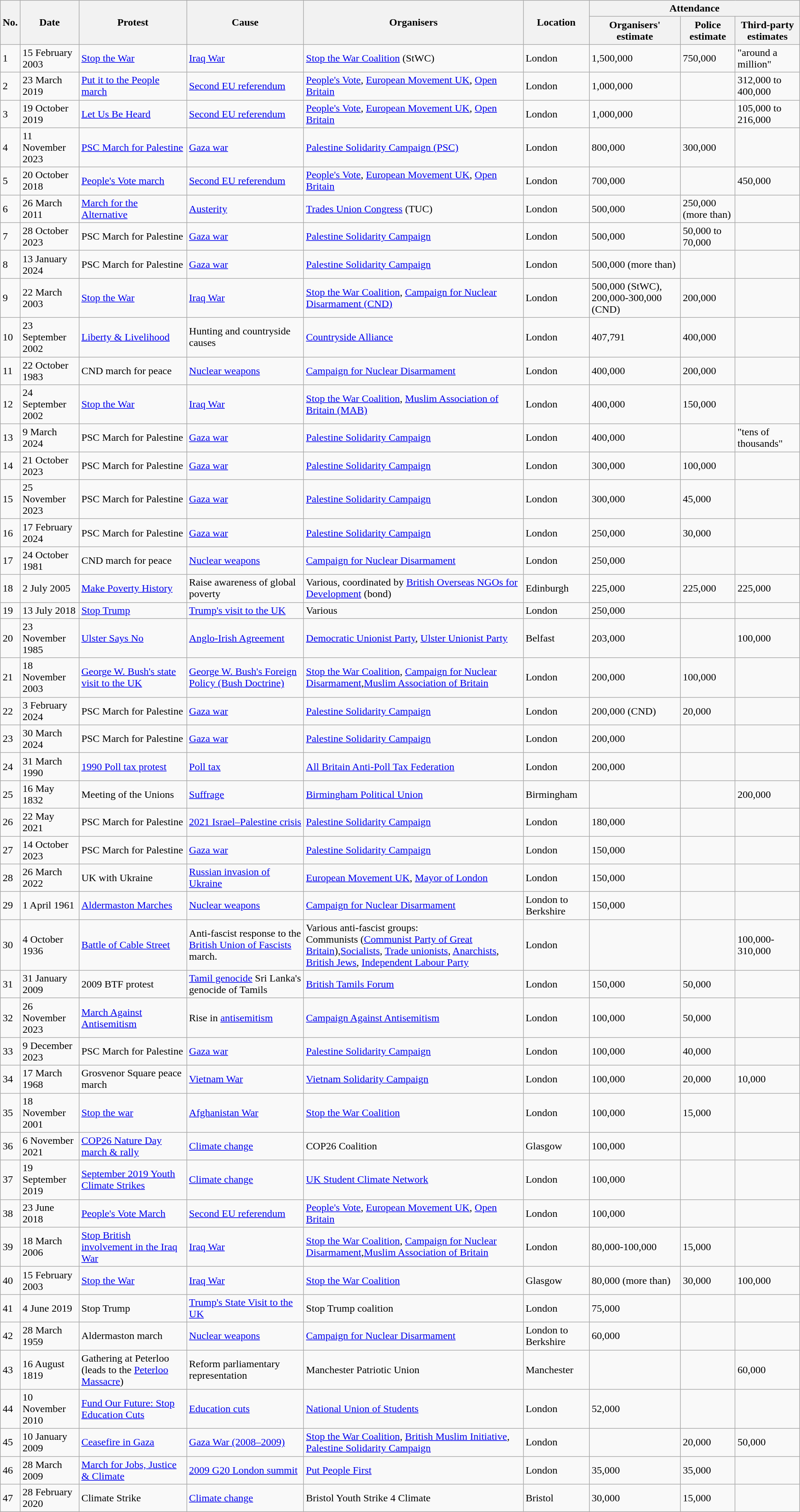<table class="wikitable sortable" id="by attendance">
<tr>
<th rowspan="2">No.</th>
<th rowspan="2">Date</th>
<th rowspan="2">Protest</th>
<th rowspan="2">Cause</th>
<th rowspan="2">Organisers</th>
<th rowspan="2">Location</th>
<th colspan="3">Attendance</th>
</tr>
<tr>
<th>Organisers' estimate</th>
<th>Police estimate</th>
<th>Third-party estimates</th>
</tr>
<tr>
<td>1</td>
<td>15 February 2003</td>
<td><a href='#'>Stop the War</a></td>
<td><a href='#'>Iraq War</a></td>
<td><a href='#'>Stop the War Coalition</a> (StWC)</td>
<td>London</td>
<td>1,500,000</td>
<td>750,000</td>
<td>"around a million"</td>
</tr>
<tr>
<td>2</td>
<td>23 March 2019</td>
<td><a href='#'>Put it to the People march</a></td>
<td><a href='#'>Second EU referendum</a></td>
<td><a href='#'>People's Vote</a>, <a href='#'>European Movement UK</a>, <a href='#'>Open Britain</a></td>
<td>London</td>
<td>1,000,000</td>
<td></td>
<td>312,000 to 400,000</td>
</tr>
<tr>
<td>3</td>
<td>19 October 2019</td>
<td><a href='#'>Let Us Be Heard</a></td>
<td><a href='#'>Second EU referendum</a></td>
<td><a href='#'>People's Vote</a>, <a href='#'>European Movement UK</a>, <a href='#'>Open Britain</a></td>
<td>London</td>
<td>1,000,000</td>
<td></td>
<td>105,000 to 216,000</td>
</tr>
<tr>
<td>4</td>
<td>11 November 2023</td>
<td><a href='#'>PSC March for Palestine</a></td>
<td><a href='#'>Gaza war</a></td>
<td><a href='#'>Palestine Solidarity Campaign (PSC)</a></td>
<td>London</td>
<td>800,000</td>
<td>300,000</td>
<td></td>
</tr>
<tr>
<td>5</td>
<td>20 October 2018</td>
<td><a href='#'>People's Vote march</a></td>
<td><a href='#'>Second EU referendum</a></td>
<td><a href='#'>People's Vote</a>, <a href='#'>European Movement UK</a>, <a href='#'>Open Britain</a></td>
<td>London</td>
<td>700,000</td>
<td></td>
<td>450,000</td>
</tr>
<tr>
<td>6</td>
<td>26 March 2011</td>
<td><a href='#'>March for the Alternative</a></td>
<td><a href='#'>Austerity</a></td>
<td><a href='#'>Trades Union Congress</a> (TUC)</td>
<td>London</td>
<td>500,000</td>
<td>250,000 (more than)</td>
<td></td>
</tr>
<tr>
<td>7</td>
<td>28 October 2023</td>
<td>PSC March for Palestine</td>
<td><a href='#'>Gaza war</a></td>
<td><a href='#'>Palestine Solidarity Campaign</a></td>
<td>London</td>
<td>500,000</td>
<td>50,000 to 70,000</td>
<td></td>
</tr>
<tr>
<td>8</td>
<td>13 January 2024</td>
<td>PSC March for Palestine</td>
<td><a href='#'>Gaza war</a></td>
<td><a href='#'>Palestine Solidarity Campaign</a></td>
<td>London</td>
<td>500,000 (more than)</td>
<td></td>
<td></td>
</tr>
<tr>
<td>9</td>
<td>22 March 2003</td>
<td><a href='#'>Stop the War</a></td>
<td><a href='#'>Iraq War</a></td>
<td><a href='#'>Stop the War Coalition</a>, <a href='#'>Campaign for Nuclear Disarmament (CND)</a></td>
<td>London</td>
<td>500,000 (StWC), 200,000-300,000 (CND)</td>
<td>200,000</td>
<td></td>
</tr>
<tr>
<td>10</td>
<td>23 September 2002</td>
<td><a href='#'>Liberty & Livelihood</a></td>
<td>Hunting and countryside causes</td>
<td><a href='#'>Countryside Alliance</a></td>
<td>London</td>
<td>407,791</td>
<td>400,000</td>
<td></td>
</tr>
<tr>
<td>11</td>
<td>22 October 1983</td>
<td>CND march for peace</td>
<td><a href='#'>Nuclear weapons</a></td>
<td><a href='#'>Campaign for Nuclear Disarmament</a></td>
<td>London</td>
<td>400,000</td>
<td>200,000</td>
<td></td>
</tr>
<tr>
<td>12</td>
<td>24 September 2002</td>
<td><a href='#'>Stop the War</a></td>
<td><a href='#'>Iraq War</a></td>
<td><a href='#'>Stop the War Coalition</a>, <a href='#'>Muslim Association of Britain (MAB)</a></td>
<td>London</td>
<td>400,000</td>
<td>150,000</td>
<td></td>
</tr>
<tr>
<td>13</td>
<td>9 March 2024</td>
<td>PSC March for Palestine</td>
<td><a href='#'>Gaza war</a></td>
<td><a href='#'>Palestine Solidarity Campaign</a></td>
<td>London</td>
<td>400,000</td>
<td></td>
<td>"tens of thousands"</td>
</tr>
<tr>
<td>14</td>
<td>21 October 2023</td>
<td>PSC March for Palestine</td>
<td><a href='#'>Gaza war</a></td>
<td><a href='#'>Palestine Solidarity Campaign</a></td>
<td>London</td>
<td>300,000</td>
<td>100,000</td>
<td></td>
</tr>
<tr>
<td>15</td>
<td>25 November 2023</td>
<td>PSC March for Palestine</td>
<td><a href='#'>Gaza war</a></td>
<td><a href='#'>Palestine Solidarity Campaign</a></td>
<td>London</td>
<td>300,000</td>
<td>45,000</td>
<td></td>
</tr>
<tr>
<td>16</td>
<td>17 February 2024</td>
<td>PSC March for Palestine</td>
<td><a href='#'>Gaza war</a></td>
<td><a href='#'>Palestine Solidarity Campaign</a></td>
<td>London</td>
<td>250,000</td>
<td>30,000</td>
<td></td>
</tr>
<tr>
<td>17</td>
<td>24 October 1981</td>
<td>CND march for peace</td>
<td><a href='#'>Nuclear weapons</a></td>
<td><a href='#'>Campaign for Nuclear Disarmament</a></td>
<td>London</td>
<td>250,000</td>
<td></td>
<td></td>
</tr>
<tr>
<td>18</td>
<td>2 July 2005</td>
<td><a href='#'>Make Poverty History</a></td>
<td>Raise awareness of global poverty</td>
<td>Various, coordinated by <a href='#'>British Overseas NGOs for Development</a> (bond)</td>
<td>Edinburgh</td>
<td>225,000</td>
<td>225,000</td>
<td>225,000</td>
</tr>
<tr>
<td>19</td>
<td>13 July 2018</td>
<td><a href='#'>Stop Trump</a></td>
<td><a href='#'>Trump's visit to the UK</a></td>
<td>Various</td>
<td>London</td>
<td>250,000</td>
<td></td>
<td></td>
</tr>
<tr>
<td>20</td>
<td>23 November 1985</td>
<td><a href='#'>Ulster Says No</a></td>
<td><a href='#'>Anglo-Irish Agreement</a></td>
<td><a href='#'>Democratic Unionist Party</a>, <a href='#'>Ulster Unionist Party</a></td>
<td>Belfast</td>
<td>203,000</td>
<td></td>
<td>100,000</td>
</tr>
<tr>
<td>21</td>
<td>18 November 2003</td>
<td><a href='#'>George W. Bush's state visit to the UK</a></td>
<td><a href='#'>George W. Bush's Foreign Policy (Bush Doctrine)</a></td>
<td><a href='#'>Stop the War Coalition</a>, <a href='#'>Campaign for Nuclear Disarmament</a>,<a href='#'>Muslim Association of Britain</a></td>
<td>London</td>
<td>200,000</td>
<td>100,000</td>
<td></td>
</tr>
<tr>
<td>22</td>
<td>3 February 2024</td>
<td>PSC March for Palestine</td>
<td><a href='#'>Gaza war</a></td>
<td><a href='#'>Palestine Solidarity Campaign</a></td>
<td>London</td>
<td>200,000 (CND)</td>
<td>20,000</td>
<td></td>
</tr>
<tr>
<td>23</td>
<td>30 March 2024</td>
<td>PSC March for Palestine</td>
<td><a href='#'>Gaza war</a></td>
<td><a href='#'>Palestine Solidarity Campaign</a></td>
<td>London</td>
<td>200,000 </td>
<td></td>
<td></td>
</tr>
<tr>
<td>24</td>
<td>31 March 1990</td>
<td><a href='#'>1990 Poll tax protest</a></td>
<td><a href='#'>Poll tax</a></td>
<td><a href='#'>All Britain Anti-Poll Tax Federation</a></td>
<td>London</td>
<td>200,000</td>
<td></td>
<td></td>
</tr>
<tr>
<td>25</td>
<td>16 May 1832</td>
<td>Meeting of the Unions</td>
<td><a href='#'>Suffrage</a></td>
<td><a href='#'>Birmingham Political Union</a></td>
<td>Birmingham</td>
<td></td>
<td></td>
<td>200,000</td>
</tr>
<tr>
<td>26</td>
<td>22 May 2021</td>
<td>PSC March for Palestine</td>
<td><a href='#'>2021 Israel–Palestine crisis</a></td>
<td><a href='#'>Palestine Solidarity Campaign</a></td>
<td>London</td>
<td>180,000</td>
<td></td>
<td></td>
</tr>
<tr>
<td>27</td>
<td>14 October 2023</td>
<td>PSC March for Palestine</td>
<td><a href='#'>Gaza war</a></td>
<td><a href='#'>Palestine Solidarity Campaign</a></td>
<td>London</td>
<td>150,000</td>
<td></td>
<td></td>
</tr>
<tr>
<td>28</td>
<td>26 March 2022</td>
<td>UK with Ukraine</td>
<td><a href='#'>Russian invasion of Ukraine</a></td>
<td><a href='#'>European Movement UK</a>, <a href='#'>Mayor of London</a></td>
<td>London</td>
<td>150,000</td>
<td></td>
<td></td>
</tr>
<tr>
<td>29</td>
<td>1 April 1961</td>
<td><a href='#'>Aldermaston Marches</a></td>
<td><a href='#'>Nuclear weapons</a></td>
<td><a href='#'>Campaign for Nuclear Disarmament</a></td>
<td>London to Berkshire</td>
<td>150,000</td>
<td></td>
<td></td>
</tr>
<tr>
<td>30</td>
<td>4 October 1936</td>
<td><a href='#'>Battle of Cable Street</a></td>
<td>Anti-fascist response to the <a href='#'>British Union of Fascists</a> march.</td>
<td>Various anti-fascist groups:<br>Communists (<a href='#'>Communist Party of Great Britain</a>),<a href='#'>Socialists</a>, <a href='#'>Trade unionists</a>, <a href='#'>Anarchists</a>, <a href='#'>British Jews</a>, <a href='#'>Independent Labour Party</a></td>
<td>London</td>
<td></td>
<td></td>
<td>100,000-310,000</td>
</tr>
<tr>
<td>31</td>
<td>31 January 2009</td>
<td>2009 BTF protest</td>
<td><a href='#'>Tamil genocide</a> Sri Lanka's genocide of Tamils</td>
<td><a href='#'>British Tamils Forum</a></td>
<td>London</td>
<td>150,000</td>
<td>50,000</td>
<td></td>
</tr>
<tr>
<td>32</td>
<td>26 November 2023</td>
<td><a href='#'>March Against Antisemitism</a></td>
<td>Rise in <a href='#'>antisemitism</a></td>
<td><a href='#'>Campaign Against Antisemitism</a></td>
<td>London</td>
<td>100,000</td>
<td>50,000</td>
<td></td>
</tr>
<tr>
<td>33</td>
<td>9 December 2023</td>
<td>PSC March for Palestine</td>
<td><a href='#'>Gaza war</a></td>
<td><a href='#'>Palestine Solidarity Campaign</a></td>
<td>London</td>
<td>100,000</td>
<td>40,000</td>
<td></td>
</tr>
<tr>
<td>34</td>
<td>17 March 1968</td>
<td>Grosvenor Square peace march</td>
<td><a href='#'>Vietnam War</a></td>
<td><a href='#'>Vietnam Solidarity Campaign</a></td>
<td>London</td>
<td>100,000</td>
<td>20,000</td>
<td>10,000</td>
</tr>
<tr>
<td>35</td>
<td>18 November 2001</td>
<td><a href='#'>Stop the war</a></td>
<td><a href='#'>Afghanistan War</a></td>
<td><a href='#'>Stop the War Coalition</a></td>
<td>London</td>
<td>100,000</td>
<td>15,000</td>
<td></td>
</tr>
<tr>
<td>36</td>
<td>6 November 2021</td>
<td><a href='#'>COP26 Nature Day march & rally</a></td>
<td><a href='#'>Climate change</a></td>
<td>COP26 Coalition</td>
<td>Glasgow</td>
<td>100,000</td>
<td></td>
<td></td>
</tr>
<tr>
<td>37</td>
<td>19 September 2019</td>
<td><a href='#'>September 2019 Youth Climate Strikes</a></td>
<td><a href='#'>Climate change</a></td>
<td><a href='#'>UK Student Climate Network</a></td>
<td>London</td>
<td>100,000</td>
<td></td>
<td></td>
</tr>
<tr>
<td>38</td>
<td>23 June 2018</td>
<td><a href='#'>People's Vote March</a></td>
<td><a href='#'>Second EU referendum</a></td>
<td><a href='#'>People's Vote</a>, <a href='#'>European Movement UK</a>, <a href='#'>Open Britain</a></td>
<td>London</td>
<td>100,000</td>
<td></td>
<td></td>
</tr>
<tr>
<td>39</td>
<td>18 March 2006</td>
<td><a href='#'>Stop British involvement in the Iraq War</a></td>
<td><a href='#'>Iraq War</a></td>
<td><a href='#'>Stop the War Coalition</a>, <a href='#'>Campaign for Nuclear Disarmament</a>,<a href='#'>Muslim Association of Britain</a></td>
<td>London</td>
<td>80,000-100,000</td>
<td>15,000</td>
<td></td>
</tr>
<tr>
<td>40</td>
<td>15 February 2003</td>
<td><a href='#'>Stop the War</a></td>
<td><a href='#'>Iraq War</a></td>
<td><a href='#'>Stop the War Coalition</a></td>
<td>Glasgow</td>
<td>80,000 (more than)</td>
<td>30,000</td>
<td>100,000</td>
</tr>
<tr>
<td>41</td>
<td>4 June 2019</td>
<td>Stop Trump</td>
<td><a href='#'>Trump's State Visit to the UK</a></td>
<td>Stop Trump coalition</td>
<td>London</td>
<td>75,000</td>
<td></td>
<td></td>
</tr>
<tr>
<td>42</td>
<td>28 March 1959</td>
<td>Aldermaston march</td>
<td><a href='#'>Nuclear weapons</a></td>
<td><a href='#'>Campaign for Nuclear Disarmament</a></td>
<td>London to Berkshire</td>
<td>60,000</td>
<td></td>
<td></td>
</tr>
<tr>
<td>43</td>
<td>16 August 1819</td>
<td>Gathering at Peterloo (leads to the <a href='#'>Peterloo Massacre</a>)</td>
<td>Reform parliamentary representation</td>
<td>Manchester Patriotic Union</td>
<td>Manchester</td>
<td></td>
<td></td>
<td>60,000</td>
</tr>
<tr>
<td>44</td>
<td>10 November 2010</td>
<td><a href='#'>Fund Our Future: Stop Education Cuts</a></td>
<td><a href='#'>Education cuts</a></td>
<td><a href='#'>National Union of Students</a></td>
<td>London</td>
<td>52,000</td>
<td></td>
<td></td>
</tr>
<tr>
<td>45</td>
<td>10 January 2009</td>
<td><a href='#'>Ceasefire in Gaza</a></td>
<td><a href='#'>Gaza War (2008–2009)</a></td>
<td><a href='#'>Stop the War Coalition</a>, <a href='#'>British Muslim Initiative</a>, <a href='#'>Palestine Solidarity Campaign</a></td>
<td>London</td>
<td></td>
<td>20,000</td>
<td>50,000</td>
</tr>
<tr>
<td>46</td>
<td>28 March 2009</td>
<td><a href='#'>March for Jobs, Justice & Climate</a></td>
<td><a href='#'>2009 G20 London summit</a></td>
<td><a href='#'>Put People First</a></td>
<td>London</td>
<td>35,000</td>
<td>35,000</td>
<td></td>
</tr>
<tr>
<td>47</td>
<td>28 February 2020</td>
<td>Climate Strike</td>
<td><a href='#'>Climate change</a></td>
<td>Bristol Youth Strike 4 Climate</td>
<td>Bristol</td>
<td>30,000</td>
<td>15,000</td>
<td></td>
</tr>
</table>
